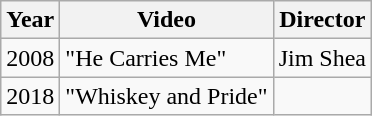<table class="wikitable" border="1">
<tr>
<th>Year</th>
<th>Video</th>
<th>Director</th>
</tr>
<tr>
<td>2008</td>
<td>"He Carries Me"</td>
<td>Jim Shea</td>
</tr>
<tr>
<td>2018</td>
<td>"Whiskey and Pride"</td>
<td></td>
</tr>
</table>
